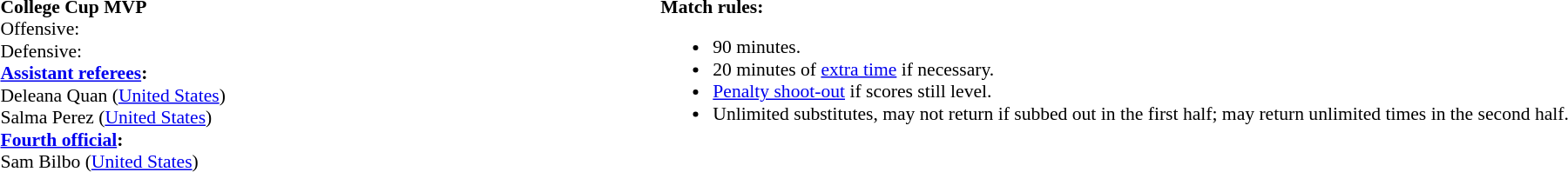<table width=100% style="font-size:90%">
<tr>
<td><br><strong>College Cup MVP</strong>
<br>Offensive: 
<br>Defensive:<br><strong><a href='#'>Assistant referees</a>:</strong>
<br> Deleana Quan (<a href='#'>United States</a>) 
<br> Salma Perez (<a href='#'>United States</a>) 
<br><strong><a href='#'>Fourth official</a>:</strong>
<br> Sam Bilbo (<a href='#'>United States</a>)</td>
<td style="width:60%; vertical-align:top;"><br><strong>Match rules:</strong><ul><li>90 minutes.</li><li>20 minutes of <a href='#'>extra time</a> if necessary.</li><li><a href='#'>Penalty shoot-out</a> if scores still level.</li><li>Unlimited substitutes, may not return if subbed out in the first half; may return unlimited times in the second half.</li></ul></td>
</tr>
</table>
